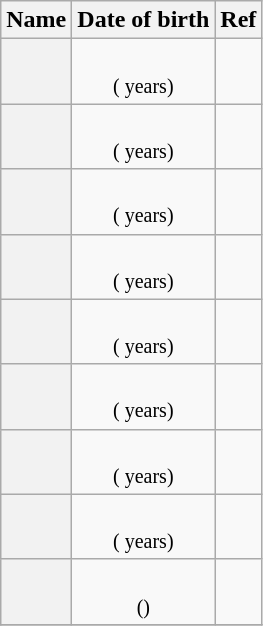<table class="wikitable plainrowheaders sortable">
<tr align="center">
<th scope=col>Name</th>
<th scope=col>Date of birth<br></th>
<th scope=col class="unsortable">Ref</th>
</tr>
<tr align="center">
<th scope="row" style="text-align:center"></th>
<td><br><small>( years)</small></td>
<td></td>
</tr>
<tr align="center">
<th scope="row" style="text-align:center"></th>
<td><br><small>( years)</small></td>
<td></td>
</tr>
<tr align="center">
<th scope="row" style="text-align:center"></th>
<td><br><small>( years)</small></td>
<td></td>
</tr>
<tr align="center">
<th scope="row" style="text-align:center"></th>
<td><br><small>( years)</small></td>
<td></td>
</tr>
<tr align="center">
<th scope="row" style="text-align:center"></th>
<td><br><small>( years)</small></td>
<td></td>
</tr>
<tr align="center">
<th scope="row" style="text-align:center"></th>
<td><br><small>( years)</small></td>
<td></td>
</tr>
<tr align="center">
<th scope="row" style="text-align:center"></th>
<td><br><small>( years)</small></td>
<td></td>
</tr>
<tr align="center">
<th scope="row" style="text-align:center"></th>
<td><br><small>( years)</small></td>
<td></td>
</tr>
<tr align="center">
<th scope="row" style="text-align:center"></th>
<td><br><small>()</small></td>
<td></td>
</tr>
<tr align="center">
</tr>
</table>
